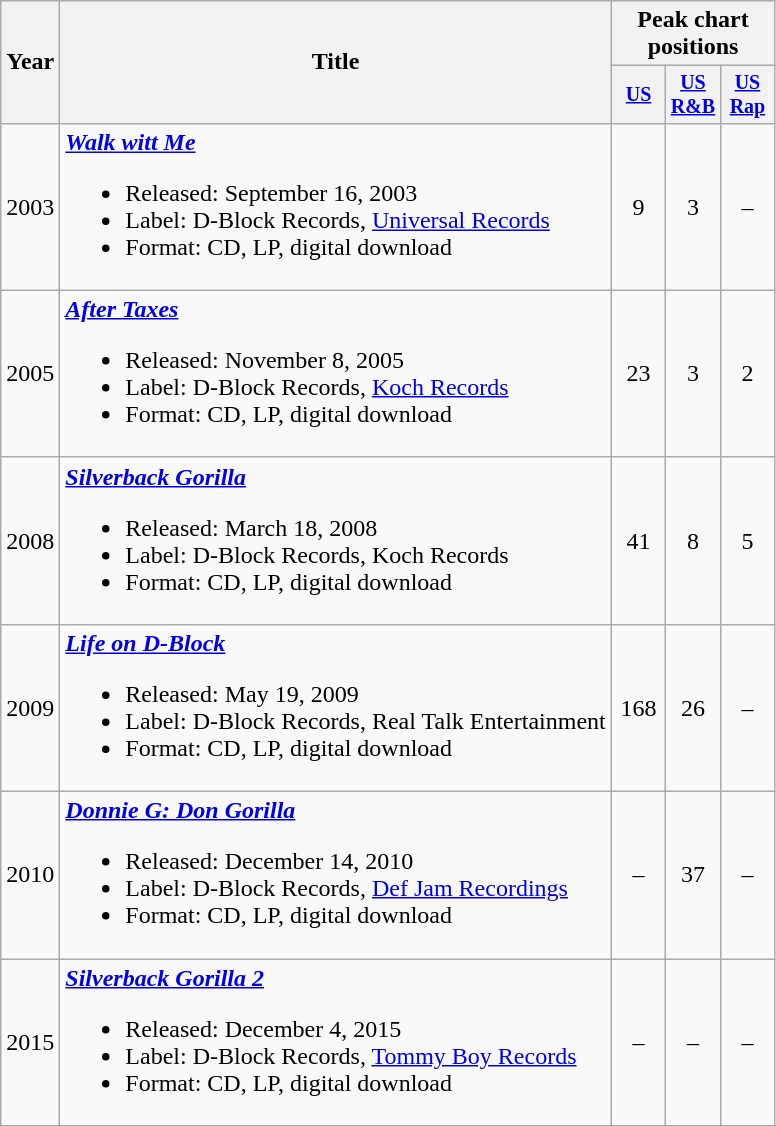<table class="wikitable" style="text-align:center;">
<tr>
<th rowspan="2">Year</th>
<th rowspan="2">Title</th>
<th colspan="3">Peak chart positions</th>
</tr>
<tr style="font-size:smaller;">
<th style="width:30px;"><a href='#'>US</a></th>
<th style="width:30px;"><a href='#'>US R&B</a></th>
<th style="width:30px;"><a href='#'>US Rap</a></th>
</tr>
<tr>
<td>2003</td>
<td style="text-align:left;"><strong><em><a href='#'>Walk witt Me</a></em></strong><br><ul><li>Released: September 16, 2003</li><li>Label: D-Block Records, <a href='#'>Universal Records</a></li><li>Format: CD, LP, digital download</li></ul></td>
<td>9</td>
<td>3</td>
<td>–</td>
</tr>
<tr>
<td>2005</td>
<td style="text-align:left;"><strong><em><a href='#'>After Taxes</a></em></strong><br><ul><li>Released: November 8, 2005</li><li>Label: D-Block Records, <a href='#'>Koch Records</a></li><li>Format: CD, LP, digital download</li></ul></td>
<td>23</td>
<td>3</td>
<td>2</td>
</tr>
<tr>
<td>2008</td>
<td style="text-align:left;"><strong><em><a href='#'>Silverback Gorilla</a></em></strong><br><ul><li>Released: March 18, 2008</li><li>Label: D-Block Records, Koch Records</li><li>Format: CD, LP, digital download</li></ul></td>
<td>41</td>
<td>8</td>
<td>5</td>
</tr>
<tr>
<td>2009</td>
<td style="text-align:left;"><strong><em><a href='#'>Life on D-Block</a></em></strong><br><ul><li>Released: May 19, 2009</li><li>Label: D-Block Records, Real Talk Entertainment</li><li>Format: CD, LP, digital download</li></ul></td>
<td>168</td>
<td>26</td>
<td>–</td>
</tr>
<tr>
<td>2010</td>
<td style="text-align:left;"><strong><em><a href='#'>Donnie G: Don Gorilla</a></em></strong><br><ul><li>Released: December 14, 2010</li><li>Label: D-Block Records, <a href='#'>Def Jam Recordings</a></li><li>Format: CD, LP, digital download</li></ul></td>
<td>–</td>
<td>37</td>
<td>–</td>
</tr>
<tr>
<td>2015</td>
<td style="text-align:left;"><strong><em><a href='#'>Silverback Gorilla 2</a></em></strong><br><ul><li>Released: December 4, 2015</li><li>Label: D-Block Records, <a href='#'>Tommy Boy Records</a></li><li>Format: CD, LP, digital download</li></ul></td>
<td>–</td>
<td>–</td>
<td>–</td>
</tr>
</table>
